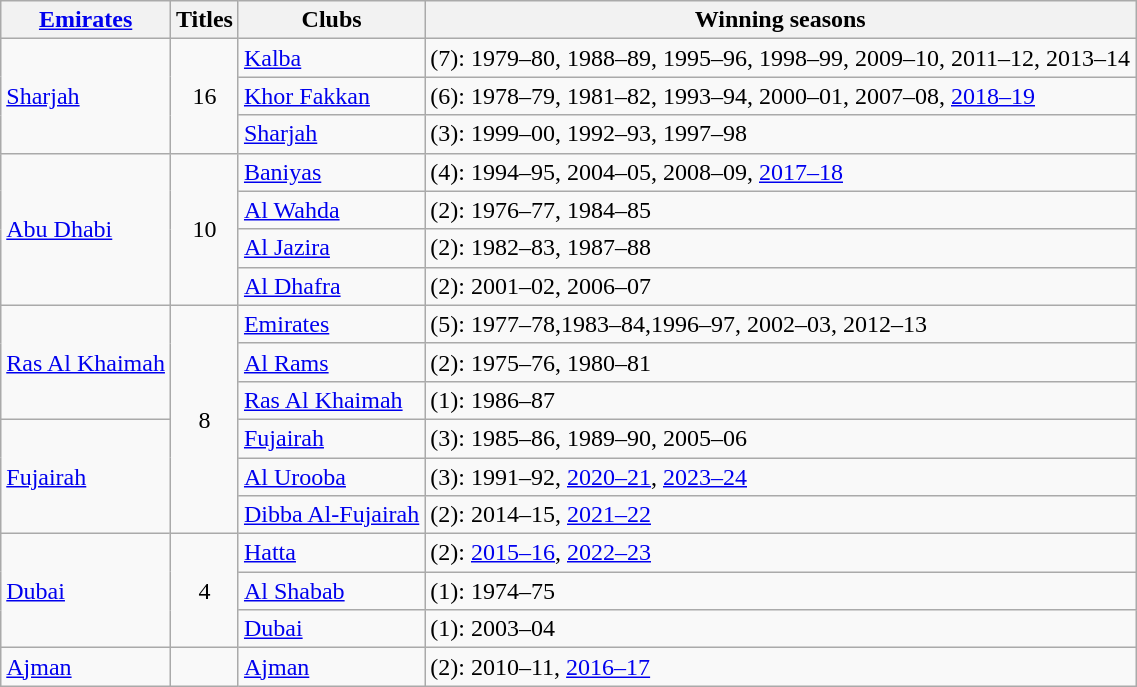<table class="wikitable">
<tr>
<th><a href='#'>Emirates</a></th>
<th>Titles</th>
<th>Clubs</th>
<th>Winning seasons</th>
</tr>
<tr>
<td rowspan=3><a href='#'>Sharjah</a></td>
<td rowspan=3 style="text-align:center;">16</td>
<td><a href='#'>Kalba</a></td>
<td>(7): 1979–80, 1988–89, 1995–96, 1998–99, 2009–10, 2011–12, 2013–14</td>
</tr>
<tr>
<td><a href='#'>Khor Fakkan</a></td>
<td>(6): 1978–79, 1981–82, 1993–94, 2000–01, 2007–08, <a href='#'>2018–19</a></td>
</tr>
<tr>
<td><a href='#'>Sharjah</a></td>
<td>(3): 1999–00, 1992–93, 1997–98</td>
</tr>
<tr>
<td rowspan=4><a href='#'>Abu Dhabi</a></td>
<td rowspan=4 style="text-align:center;">10</td>
<td><a href='#'>Baniyas</a></td>
<td>(4): 1994–95, 2004–05, 2008–09, <a href='#'>2017–18</a></td>
</tr>
<tr>
<td><a href='#'>Al Wahda</a></td>
<td>(2): 1976–77, 1984–85</td>
</tr>
<tr>
<td><a href='#'>Al Jazira</a></td>
<td>(2): 1982–83, 1987–88</td>
</tr>
<tr>
<td><a href='#'>Al Dhafra</a></td>
<td>(2): 2001–02, 2006–07</td>
</tr>
<tr>
<td rowspan=3><a href='#'>Ras Al Khaimah</a></td>
<td rowspan=6 style="text-align:center;">8</td>
<td><a href='#'>Emirates</a></td>
<td>(5): 1977–78,1983–84,1996–97, 2002–03, 2012–13</td>
</tr>
<tr>
<td><a href='#'>Al Rams</a></td>
<td>(2): 1975–76, 1980–81</td>
</tr>
<tr>
<td><a href='#'>Ras Al Khaimah</a></td>
<td>(1): 1986–87</td>
</tr>
<tr>
<td rowspan=3><a href='#'>Fujairah</a></td>
<td><a href='#'>Fujairah</a></td>
<td>(3): 1985–86, 1989–90, 2005–06</td>
</tr>
<tr>
<td><a href='#'>Al Urooba</a></td>
<td>(3): 1991–92, <a href='#'>2020–21</a>, <a href='#'>2023–24</a></td>
</tr>
<tr>
<td><a href='#'>Dibba Al-Fujairah</a></td>
<td>(2): 2014–15, <a href='#'>2021–22</a></td>
</tr>
<tr>
<td rowspan=3><a href='#'>Dubai</a></td>
<td rowspan=3 style="text-align:center;">4</td>
<td><a href='#'>Hatta</a></td>
<td>(2): <a href='#'>2015–16</a>, <a href='#'>2022–23</a></td>
</tr>
<tr>
<td><a href='#'>Al Shabab</a></td>
<td>(1): 1974–75</td>
</tr>
<tr>
<td><a href='#'>Dubai</a></td>
<td>(1): 2003–04</td>
</tr>
<tr>
<td><a href='#'>Ajman</a></td>
<td></td>
<td><a href='#'>Ajman</a></td>
<td>(2): 2010–11, <a href='#'>2016–17</a></td>
</tr>
</table>
